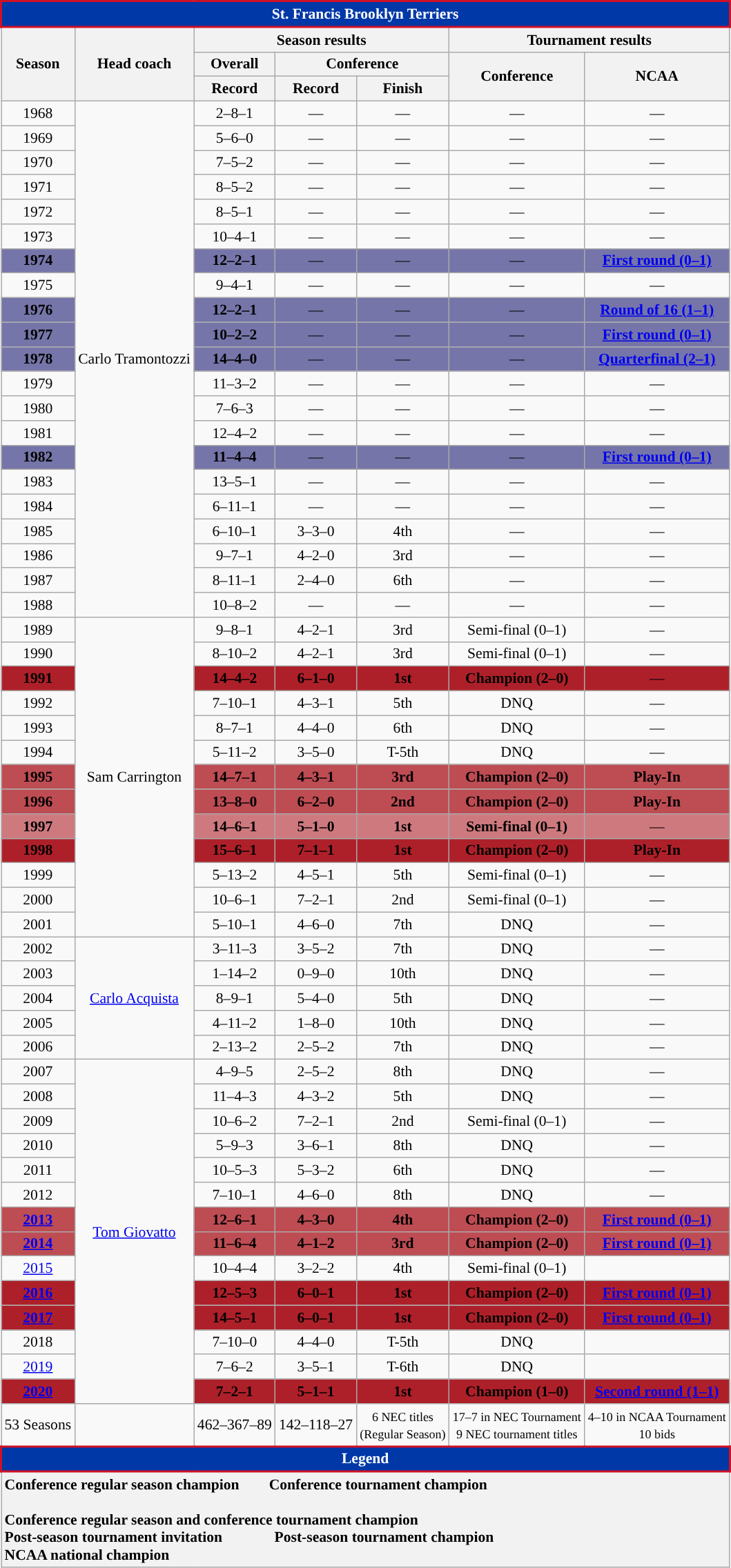<table class="wikitable" style="font-size: 90%; text-align:center;">
<tr>
<td colspan=10 style="background:#0038A8; border: 2px solid #CE1126;;color:#FFFFFF;"><strong>St. Francis Brooklyn Terriers</strong></td>
</tr>
<tr>
<th rowspan=3>Season</th>
<th rowspan=3>Head coach</th>
<th colspan=3>Season results</th>
<th colspan=2>Tournament results</th>
</tr>
<tr>
<th colspan=1>Overall</th>
<th colspan=2>Conference</th>
<th rowspan=2>Conference</th>
<th rowspan=2>NCAA</th>
</tr>
<tr>
<th>Record</th>
<th>Record</th>
<th>Finish</th>
</tr>
<tr>
<td>1968</td>
<td rowspan=21>Carlo Tramontozzi</td>
<td>2–8–1</td>
<td>—</td>
<td>—</td>
<td>—</td>
<td>—</td>
</tr>
<tr>
<td>1969</td>
<td>5–6–0</td>
<td>—</td>
<td>—</td>
<td>—</td>
<td>—</td>
</tr>
<tr>
<td>1970</td>
<td>7–5–2</td>
<td>—</td>
<td>—</td>
<td>—</td>
<td>—</td>
</tr>
<tr>
<td>1971</td>
<td>8–5–2</td>
<td>—</td>
<td>—</td>
<td>—</td>
<td>—</td>
</tr>
<tr>
<td>1972</td>
<td>8–5–1</td>
<td>—</td>
<td>—</td>
<td>—</td>
<td>—</td>
</tr>
<tr>
<td>1973</td>
<td>10–4–1</td>
<td>—</td>
<td>—</td>
<td>—</td>
<td>—</td>
</tr>
<tr>
<td bgcolor="#7575a9"><span><strong>1974</strong></span></td>
<td bgcolor="#7575a9"><span><strong>12–2–1</strong></span></td>
<td bgcolor="#7575a9"><span>—</span></td>
<td bgcolor="#7575a9"><span>—</span></td>
<td bgcolor="#7575a9"><span>—</span></td>
<td bgcolor="#7575a9"><strong><a href='#'><span>First round (0–1)</span></a></strong></td>
</tr>
<tr>
<td>1975</td>
<td>9–4–1</td>
<td>—</td>
<td>—</td>
<td>—</td>
<td>—</td>
</tr>
<tr>
<td bgcolor="#7575a9"><span><strong>1976</strong></span></td>
<td bgcolor="#7575a9"><span><strong>12–2–1</strong></span></td>
<td bgcolor="#7575a9"><span>—</span></td>
<td bgcolor="#7575a9"><span>—</span></td>
<td bgcolor="#7575a9"><span>—</span></td>
<td bgcolor="#7575a9"><strong><a href='#'><span>Round of 16 (1–1)</span></a></strong></td>
</tr>
<tr>
<td bgcolor="#7575a9"><span><strong>1977</strong></span></td>
<td bgcolor="#7575a9"><span><strong>10–2–2</strong></span></td>
<td bgcolor="#7575a9"><span>—</span></td>
<td bgcolor="#7575a9"><span>—</span></td>
<td bgcolor="#7575a9"><span>—</span></td>
<td bgcolor="#7575a9"><strong><a href='#'><span>First round (0–1)</span></a></strong></td>
</tr>
<tr>
<td bgcolor="#7575a9"><span><strong>1978</strong></span></td>
<td bgcolor="#7575a9"><span><strong>14–4–0</strong></span></td>
<td bgcolor="#7575a9"><span>—</span></td>
<td bgcolor="#7575a9"><span>—</span></td>
<td bgcolor="#7575a9"><span>—</span></td>
<td bgcolor="#7575a9"><strong><a href='#'><span>Quarterfinal (2–1)</span></a></strong></td>
</tr>
<tr>
<td>1979</td>
<td>11–3–2</td>
<td>—</td>
<td>—</td>
<td>—</td>
<td>—</td>
</tr>
<tr>
<td>1980</td>
<td>7–6–3</td>
<td>—</td>
<td>—</td>
<td>—</td>
<td>—</td>
</tr>
<tr>
<td>1981</td>
<td>12–4–2</td>
<td>—</td>
<td>—</td>
<td>—</td>
<td>—</td>
</tr>
<tr>
<td bgcolor="#7575a9"><span><strong>1982</strong></span></td>
<td bgcolor="#7575a9"><span><strong>11–4–4</strong></span></td>
<td bgcolor="#7575a9"><span>—</span></td>
<td bgcolor="#7575a9"><span>—</span></td>
<td bgcolor="#7575a9"><span>—</span></td>
<td bgcolor="#7575a9"><strong><a href='#'><span>First round (0–1)</span></a></strong></td>
</tr>
<tr>
<td>1983</td>
<td>13–5–1</td>
<td>—</td>
<td>—</td>
<td>—</td>
<td>—</td>
</tr>
<tr>
<td>1984</td>
<td>6–11–1</td>
<td>—</td>
<td>—</td>
<td>—</td>
<td>—</td>
</tr>
<tr>
<td>1985</td>
<td>6–10–1</td>
<td>3–3–0</td>
<td>4th</td>
<td>—</td>
<td>—</td>
</tr>
<tr>
<td>1986</td>
<td>9–7–1</td>
<td>4–2–0</td>
<td>3rd</td>
<td>—</td>
<td>—</td>
</tr>
<tr>
<td>1987</td>
<td>8–11–1</td>
<td>2–4–0</td>
<td>6th</td>
<td>—</td>
<td>—</td>
</tr>
<tr>
<td>1988</td>
<td>10–8–2</td>
<td>—</td>
<td>—</td>
<td>—</td>
<td>—</td>
</tr>
<tr>
<td>1989</td>
<td rowspan=13>Sam Carrington</td>
<td>9–8–1</td>
<td>4–2–1</td>
<td>3rd</td>
<td>Semi-final (0–1)</td>
<td>—</td>
</tr>
<tr>
<td>1990</td>
<td>8–10–2</td>
<td>4–2–1</td>
<td>3rd</td>
<td>Semi-final (0–1)</td>
<td>—</td>
</tr>
<tr>
<td bgcolor="#ae2029"><span><strong>1991</strong></span></td>
<td bgcolor="#ae2029"><span><strong>14–4–2</strong></span></td>
<td bgcolor="#ae2029"><span><strong>6–1–0</strong></span></td>
<td bgcolor="#ae2029"><span><strong>1st</strong></span></td>
<td bgcolor="#ae2029"><span><strong>Champion (2–0)</strong></span></td>
<td bgcolor="#ae2029"><span>—</span></td>
</tr>
<tr>
<td>1992</td>
<td>7–10–1</td>
<td>4–3–1</td>
<td>5th</td>
<td>DNQ</td>
<td>—</td>
</tr>
<tr>
<td>1993</td>
<td>8–7–1</td>
<td>4–4–0</td>
<td>6th</td>
<td>DNQ</td>
<td>—</td>
</tr>
<tr>
<td>1994</td>
<td>5–11–2</td>
<td>3–5–0</td>
<td>T-5th</td>
<td>DNQ</td>
<td>—</td>
</tr>
<tr>
<td bgcolor="#be4c53"><span><strong>1995</strong></span></td>
<td bgcolor="#be4c53"><span><strong>14–7–1</strong></span></td>
<td bgcolor="#be4c53"><span><strong>4–3–1</strong></span></td>
<td bgcolor="#be4c53"><span><strong>3rd</strong></span></td>
<td bgcolor="#be4c53"><span><strong>Champion (2–0)</strong></span></td>
<td bgcolor="#be4c53"><span><strong>Play-In</strong></span></td>
</tr>
<tr>
<td bgcolor="#be4c53"><span><strong>1996</strong></span></td>
<td bgcolor="#be4c53"><span><strong>13–8–0</strong></span></td>
<td bgcolor="#be4c53"><span><strong>6–2–0</strong></span></td>
<td bgcolor="#be4c53"><span><strong>2nd</strong></span></td>
<td bgcolor="#be4c53"><span><strong>Champion (2–0)</strong></span></td>
<td bgcolor="#be4c53"><span><strong>Play-In</strong></span></td>
</tr>
<tr>
<td bgcolor="#ce797e"><strong>1997</strong></td>
<td bgcolor="#ce797e"><strong>14–6–1</strong></td>
<td bgcolor="#ce797e"><strong>5–1–0</strong></td>
<td bgcolor="#ce797e"><strong>1st</strong></td>
<td bgcolor="#ce797e"><strong>Semi-final (0–1)</strong></td>
<td bgcolor="#ce797e">—</td>
</tr>
<tr>
<td bgcolor="#ae2029"><span><strong>1998</strong></span></td>
<td bgcolor="#ae2029"><span><strong>15–6–1</strong></span></td>
<td bgcolor="#ae2029"><span><strong>7–1–1</strong></span></td>
<td bgcolor="#ae2029"><span><strong>1st</strong></span></td>
<td bgcolor="#ae2029"><span><strong>Champion (2–0)</strong></span></td>
<td bgcolor="#ae2029"><span><strong>Play-In</strong></span></td>
</tr>
<tr>
<td>1999</td>
<td>5–13–2</td>
<td>4–5–1</td>
<td>5th</td>
<td>Semi-final (0–1)</td>
<td>—</td>
</tr>
<tr>
<td>2000</td>
<td>10–6–1</td>
<td>7–2–1</td>
<td>2nd</td>
<td>Semi-final (0–1)</td>
<td>—</td>
</tr>
<tr>
<td>2001</td>
<td>5–10–1</td>
<td>4–6–0</td>
<td>7th</td>
<td>DNQ</td>
<td>—</td>
</tr>
<tr>
<td>2002</td>
<td rowspan=5><a href='#'>Carlo Acquista</a></td>
<td>3–11–3</td>
<td>3–5–2</td>
<td>7th</td>
<td>DNQ</td>
<td>—</td>
</tr>
<tr>
<td>2003</td>
<td>1–14–2</td>
<td>0–9–0</td>
<td>10th</td>
<td>DNQ</td>
<td>—</td>
</tr>
<tr>
<td>2004</td>
<td>8–9–1</td>
<td>5–4–0</td>
<td>5th</td>
<td>DNQ</td>
<td>—</td>
</tr>
<tr>
<td>2005</td>
<td>4–11–2</td>
<td>1–8–0</td>
<td>10th</td>
<td>DNQ</td>
<td>—</td>
</tr>
<tr>
<td>2006</td>
<td>2–13–2</td>
<td>2–5–2</td>
<td>7th</td>
<td>DNQ</td>
<td>—</td>
</tr>
<tr>
<td>2007</td>
<td rowspan=14><a href='#'>Tom Giovatto</a></td>
<td>4–9–5</td>
<td>2–5–2</td>
<td>8th</td>
<td>DNQ</td>
<td>—</td>
</tr>
<tr>
<td>2008</td>
<td>11–4–3</td>
<td>4–3–2</td>
<td>5th</td>
<td>DNQ</td>
<td>—</td>
</tr>
<tr>
<td>2009</td>
<td>10–6–2</td>
<td>7–2–1</td>
<td>2nd</td>
<td>Semi-final (0–1)</td>
<td>—</td>
</tr>
<tr>
<td>2010</td>
<td>5–9–3</td>
<td>3–6–1</td>
<td>8th</td>
<td>DNQ</td>
<td>—</td>
</tr>
<tr>
<td>2011</td>
<td>10–5–3</td>
<td>5–3–2</td>
<td>6th</td>
<td>DNQ</td>
<td>—</td>
</tr>
<tr>
<td>2012</td>
<td>7–10–1</td>
<td>4–6–0</td>
<td>8th</td>
<td>DNQ</td>
<td>—</td>
</tr>
<tr>
<td bgcolor="#be4c53"><strong><a href='#'><span>2013</span></a></strong></td>
<td bgcolor="#be4c53"><span><strong>12–6–1</strong></span></td>
<td bgcolor="#be4c53"><span><strong>4–3–0</strong></span></td>
<td bgcolor="#be4c53"><span><strong>4th</strong></span></td>
<td bgcolor="#be4c53"><span><strong>Champion (2–0)</strong></span></td>
<td bgcolor="#be4c53"><strong><a href='#'><span>First round (0–1)</span></a></strong></td>
</tr>
<tr>
<td bgcolor="#be4c53"><strong><a href='#'><span>2014</span></a></strong></td>
<td bgcolor="#be4c53"><span><strong>11–6–4</strong></span></td>
<td bgcolor="#be4c53"><span><strong>4–1–2</strong></span></td>
<td bgcolor="#be4c53"><span><strong>3rd</strong></span></td>
<td bgcolor="#be4c53"><span><strong>Champion (2–0)</strong></span></td>
<td bgcolor="#be4c53"><strong><a href='#'><span>First round (0–1)</span></a></strong></td>
</tr>
<tr>
<td><a href='#'>2015</a></td>
<td>10–4–4</td>
<td>3–2–2</td>
<td>4th</td>
<td>Semi-final (0–1)</td>
<td></td>
</tr>
<tr>
<td bgcolor="#ae2029"><strong><a href='#'><span>2016</span></a></strong></td>
<td bgcolor="#ae2029"><span><strong>12–5–3</strong></span></td>
<td bgcolor="#ae2029"><span><strong>6–0–1</strong></span></td>
<td bgcolor="#ae2029"><span><strong>1st</strong></span></td>
<td bgcolor="#ae2029"><span><strong>Champion (2–0)</strong></span></td>
<td bgcolor="#ae2029"><strong><a href='#'><span>First round (0–1)</span></a></strong></td>
</tr>
<tr>
<td bgcolor="#ae2029"><strong><a href='#'><span>2017</span></a></strong></td>
<td bgcolor="#ae2029"><span><strong>14–5–1</strong></span></td>
<td bgcolor="#ae2029"><span><strong>6–0–1</strong></span></td>
<td bgcolor="#ae2029"><span><strong>1st</strong></span></td>
<td bgcolor="#ae2029"><span><strong>Champion (2–0)</strong></span></td>
<td bgcolor="#ae2029"><strong><a href='#'><span>First round (0–1)</span></a></strong></td>
</tr>
<tr>
<td>2018</td>
<td>7–10–0</td>
<td>4–4–0</td>
<td>T-5th</td>
<td>DNQ</td>
<td></td>
</tr>
<tr>
<td><a href='#'>2019</a></td>
<td>7–6–2</td>
<td>3–5–1</td>
<td>T-6th</td>
<td>DNQ</td>
<td></td>
</tr>
<tr>
<td bgcolor="#ae2029"><strong><a href='#'><span>2020</span></a></strong></td>
<td bgcolor="#ae2029"><span><strong>7–2–1</strong></span></td>
<td bgcolor="#ae2029"><span><strong>5–1–1</strong></span></td>
<td bgcolor="#ae2029"><span><strong>1st</strong></span></td>
<td bgcolor="#ae2029"><span><strong>Champion (1–0)</strong></span></td>
<td bgcolor="#ae2029"><strong><a href='#'><span>Second round (1–1)</span></a></strong></td>
</tr>
<tr>
<td>53 Seasons</td>
<td> </td>
<td>462–367–89</td>
<td>142–118–27</td>
<td><small> 6 NEC titles<br>(Regular Season)</small></td>
<td><small> 17–7 in NEC Tournament<br>9 NEC tournament titles</small></td>
<td><small> 4–10 in NCAA Tournament<br> 10 bids</small></td>
</tr>
<tr>
<th colspan=8 style="background:#0038A8; border: 2px solid #CE1126;;color:#FFFFFF;"><strong>Legend</strong></th>
</tr>
<tr>
<th colspan=8 style="text-align:left;"> Conference regular season champion         Conference tournament champion<br><br> Conference regular season and conference tournament champion<br>
 Post-season tournament invitation              Post-season tournament champion<br> 
 NCAA national champion</th>
</tr>
</table>
